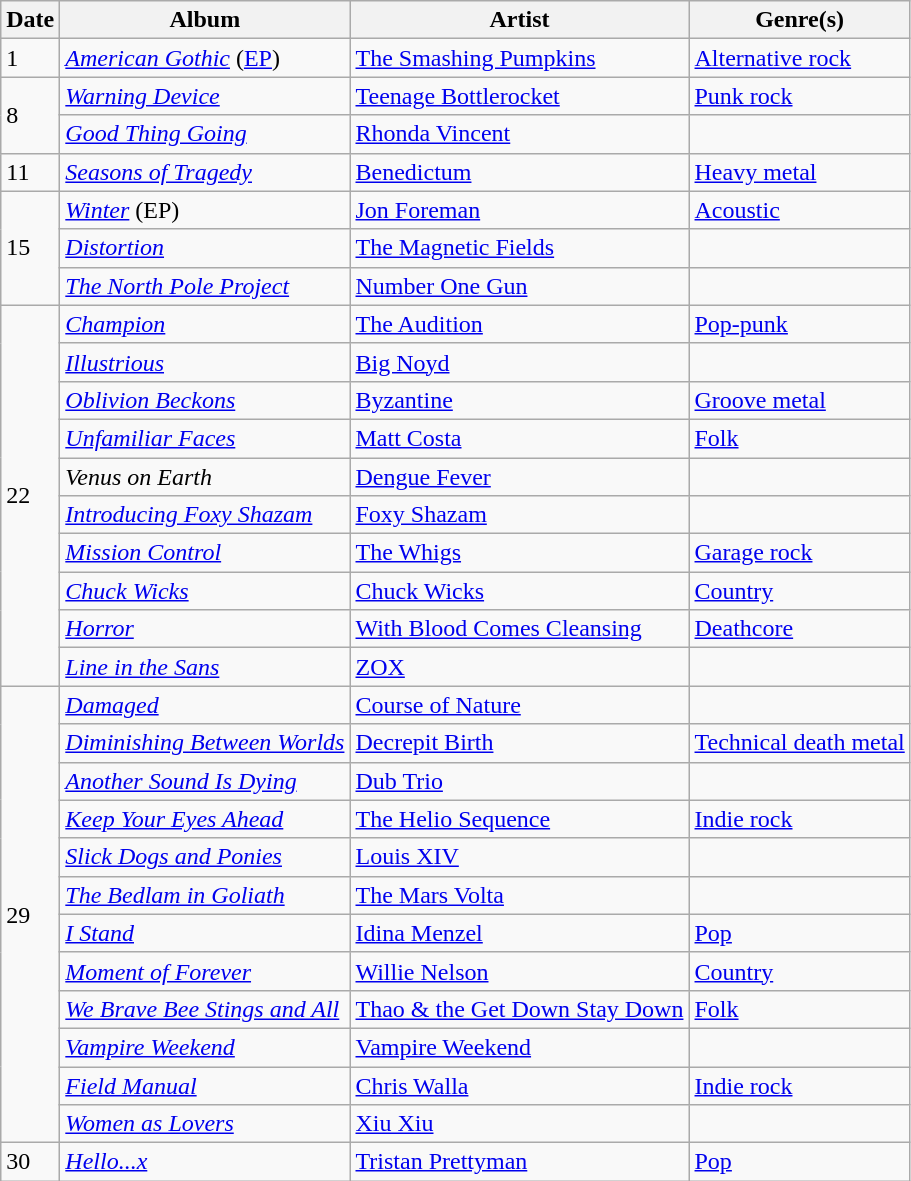<table class="wikitable">
<tr>
<th>Date</th>
<th>Album</th>
<th>Artist</th>
<th>Genre(s)</th>
</tr>
<tr>
<td>1</td>
<td><em><a href='#'>American Gothic</a></em> (<a href='#'>EP</a>)</td>
<td><a href='#'>The Smashing Pumpkins</a></td>
<td><a href='#'>Alternative rock</a></td>
</tr>
<tr>
<td rowspan="2">8</td>
<td><em><a href='#'>Warning Device</a></em></td>
<td><a href='#'>Teenage Bottlerocket</a></td>
<td><a href='#'>Punk rock</a></td>
</tr>
<tr>
<td><em><a href='#'>Good Thing Going</a></em></td>
<td><a href='#'>Rhonda Vincent</a></td>
<td></td>
</tr>
<tr>
<td>11</td>
<td><em><a href='#'>Seasons of Tragedy</a></em></td>
<td><a href='#'>Benedictum</a></td>
<td><a href='#'>Heavy metal</a></td>
</tr>
<tr>
<td rowspan="3">15</td>
<td><em><a href='#'>Winter</a></em> (EP)</td>
<td><a href='#'>Jon Foreman</a></td>
<td><a href='#'>Acoustic</a></td>
</tr>
<tr>
<td><em><a href='#'>Distortion</a></em></td>
<td><a href='#'>The Magnetic Fields</a></td>
<td></td>
</tr>
<tr>
<td><em><a href='#'>The North Pole Project</a></em></td>
<td><a href='#'>Number One Gun</a></td>
<td></td>
</tr>
<tr>
<td rowspan="10">22</td>
<td><em><a href='#'>Champion</a></em></td>
<td><a href='#'>The Audition</a></td>
<td><a href='#'>Pop-punk</a></td>
</tr>
<tr>
<td><em><a href='#'>Illustrious</a></em></td>
<td><a href='#'>Big Noyd</a></td>
<td></td>
</tr>
<tr>
<td><em><a href='#'>Oblivion Beckons</a></em></td>
<td><a href='#'>Byzantine</a></td>
<td><a href='#'>Groove metal</a></td>
</tr>
<tr>
<td><em><a href='#'>Unfamiliar Faces</a></em></td>
<td><a href='#'>Matt Costa</a></td>
<td><a href='#'>Folk</a></td>
</tr>
<tr>
<td><em>Venus on Earth</em></td>
<td><a href='#'>Dengue Fever</a></td>
<td></td>
</tr>
<tr>
<td><em><a href='#'>Introducing Foxy Shazam</a></em></td>
<td><a href='#'>Foxy Shazam</a></td>
<td></td>
</tr>
<tr>
<td><em><a href='#'>Mission Control</a></em></td>
<td><a href='#'>The Whigs</a></td>
<td><a href='#'>Garage rock</a></td>
</tr>
<tr>
<td><em><a href='#'>Chuck Wicks</a></em></td>
<td><a href='#'>Chuck Wicks</a></td>
<td><a href='#'>Country</a></td>
</tr>
<tr>
<td><em><a href='#'>Horror</a></em></td>
<td><a href='#'>With Blood Comes Cleansing</a></td>
<td><a href='#'>Deathcore</a></td>
</tr>
<tr>
<td><em><a href='#'>Line in the Sans</a></em></td>
<td><a href='#'>ZOX</a></td>
<td></td>
</tr>
<tr>
<td rowspan="12">29</td>
<td><em><a href='#'>Damaged</a></em></td>
<td><a href='#'>Course of Nature</a></td>
<td></td>
</tr>
<tr>
<td><em><a href='#'>Diminishing Between Worlds</a></em></td>
<td><a href='#'>Decrepit Birth</a></td>
<td><a href='#'>Technical death metal</a></td>
</tr>
<tr>
<td><em><a href='#'>Another Sound Is Dying</a></em></td>
<td><a href='#'>Dub Trio</a></td>
<td></td>
</tr>
<tr>
<td><em><a href='#'>Keep Your Eyes Ahead</a></em></td>
<td><a href='#'>The Helio Sequence</a></td>
<td><a href='#'>Indie rock</a></td>
</tr>
<tr>
<td><em><a href='#'>Slick Dogs and Ponies</a></em></td>
<td><a href='#'>Louis XIV</a></td>
<td></td>
</tr>
<tr>
<td><em><a href='#'>The Bedlam in Goliath</a></em></td>
<td><a href='#'>The Mars Volta</a></td>
<td></td>
</tr>
<tr>
<td><em><a href='#'>I Stand</a></em></td>
<td><a href='#'>Idina Menzel</a></td>
<td><a href='#'>Pop</a></td>
</tr>
<tr>
<td><em><a href='#'>Moment of Forever</a></em></td>
<td><a href='#'>Willie Nelson</a></td>
<td><a href='#'>Country</a></td>
</tr>
<tr>
<td><em><a href='#'>We Brave Bee Stings and All</a></em></td>
<td><a href='#'>Thao & the Get Down Stay Down</a></td>
<td><a href='#'>Folk</a></td>
</tr>
<tr>
<td><em><a href='#'>Vampire Weekend</a></em></td>
<td><a href='#'>Vampire Weekend</a></td>
<td></td>
</tr>
<tr>
<td><em><a href='#'>Field Manual</a></em></td>
<td><a href='#'>Chris Walla</a></td>
<td><a href='#'>Indie rock</a></td>
</tr>
<tr>
<td><em><a href='#'>Women as Lovers</a></em></td>
<td><a href='#'>Xiu Xiu</a></td>
<td></td>
</tr>
<tr>
<td>30</td>
<td><em><a href='#'>Hello...x</a></em></td>
<td><a href='#'>Tristan Prettyman</a></td>
<td><a href='#'>Pop</a></td>
</tr>
</table>
